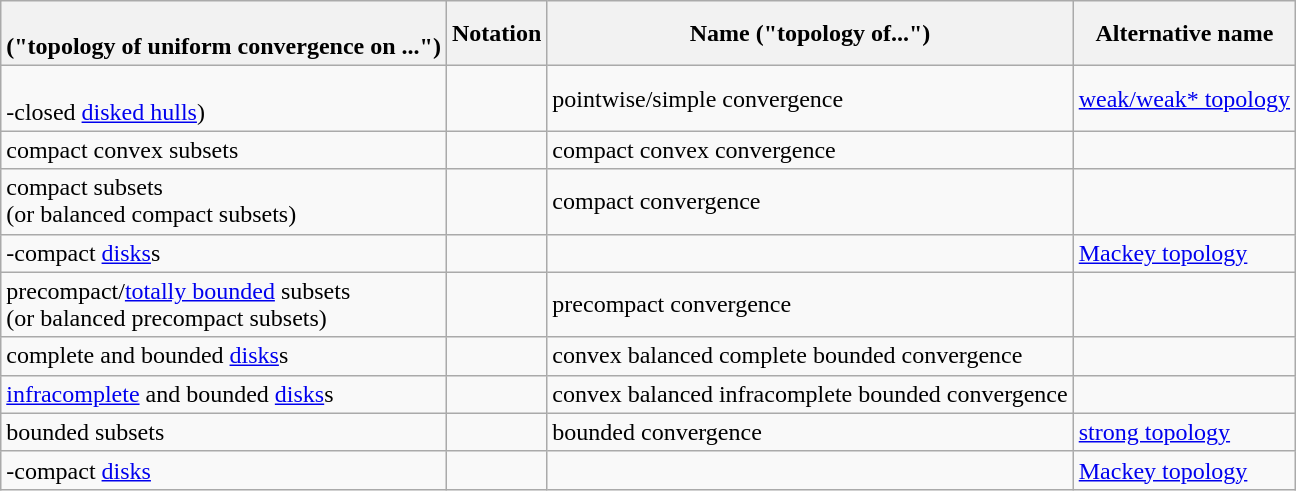<table class="wikitable">
<tr>
<th><br>("topology of uniform convergence on ...")</th>
<th>Notation</th>
<th>Name ("topology of...")</th>
<th>Alternative name</th>
</tr>
<tr>
<td><br>-closed <a href='#'>disked hulls</a>)</td>
<td><br></td>
<td>pointwise/simple convergence</td>
<td><a href='#'>weak/weak* topology</a></td>
</tr>
<tr>
<td>compact convex subsets</td>
<td></td>
<td>compact convex convergence</td>
<td></td>
</tr>
<tr>
<td>compact subsets<br>(or balanced compact subsets)</td>
<td></td>
<td>compact convergence</td>
<td></td>
</tr>
<tr>
<td>-compact <a href='#'>disks</a>s</td>
<td></td>
<td></td>
<td><a href='#'>Mackey topology</a></td>
</tr>
<tr>
<td>precompact/<a href='#'>totally bounded</a> subsets<br>(or balanced precompact subsets)</td>
<td></td>
<td>precompact convergence</td>
<td></td>
</tr>
<tr>
<td>complete and bounded <a href='#'>disks</a>s</td>
<td></td>
<td>convex balanced complete bounded convergence</td>
<td></td>
</tr>
<tr>
<td><a href='#'>infracomplete</a> and bounded <a href='#'>disks</a>s</td>
<td></td>
<td>convex balanced infracomplete bounded convergence</td>
<td></td>
</tr>
<tr>
<td>bounded subsets</td>
<td><br></td>
<td>bounded convergence</td>
<td><a href='#'>strong topology</a></td>
</tr>
<tr>
<td>-compact <a href='#'>disks</a></td>
<td></td>
<td></td>
<td><a href='#'>Mackey topology</a></td>
</tr>
</table>
